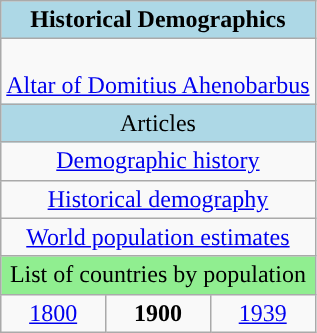<table class="wikitable floatright">
<tr>
<th colspan="3" style="background:lightblue;width:200px;">Historical Demographics</th>
</tr>
<tr>
<td colspan="3" style="text-align:center;"><br><a href='#'>Altar of Domitius Ahenobarbus</a></td>
</tr>
<tr>
<td colspan="3" style="background:lightblue;text-align:center;">Articles</td>
</tr>
<tr>
<td colspan="3" style="text-align:center;"><a href='#'>Demographic history</a></td>
</tr>
<tr>
<td colspan="3" style="text-align:center;"><a href='#'>Historical demography</a></td>
</tr>
<tr>
<td colspan="3" style="text-align:center;"><a href='#'>World population estimates</a></td>
</tr>
<tr>
<td colspan="3" style="background:lightgreen;text-align:center;">List of countries by population</td>
</tr>
<tr>
<td style="text-align:center;"><a href='#'>1800</a></td>
<td style="text-align:center;"><strong>1900</strong></td>
<td style="text-align:center;"><a href='#'>1939</a></td>
</tr>
</table>
